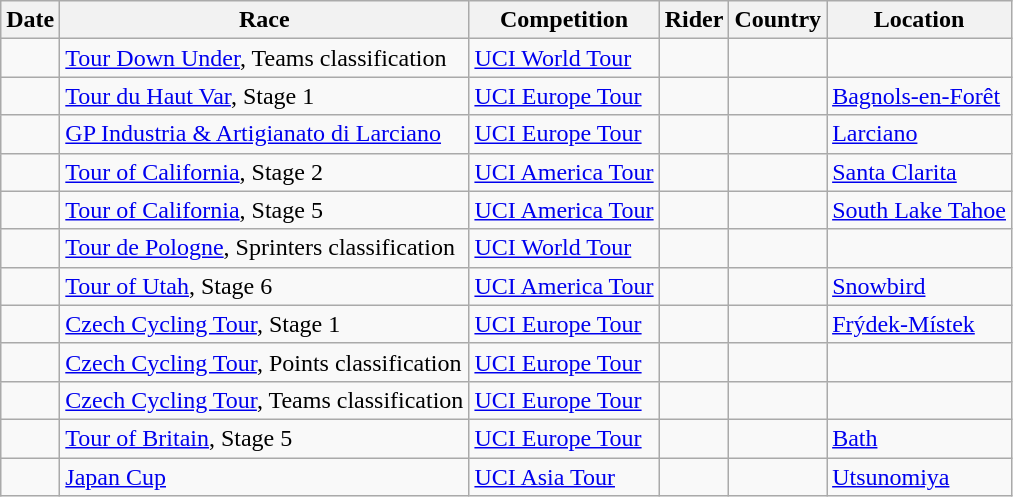<table class="wikitable sortable">
<tr>
<th>Date</th>
<th>Race</th>
<th>Competition</th>
<th>Rider</th>
<th>Country</th>
<th>Location</th>
</tr>
<tr>
<td></td>
<td><a href='#'>Tour Down Under</a>,  Teams classification</td>
<td><a href='#'>UCI World Tour</a></td>
<td align="center"></td>
<td></td>
<td></td>
</tr>
<tr>
<td></td>
<td><a href='#'>Tour du Haut Var</a>, Stage 1</td>
<td><a href='#'>UCI Europe Tour</a></td>
<td></td>
<td></td>
<td><a href='#'>Bagnols-en-Forêt</a></td>
</tr>
<tr>
<td></td>
<td><a href='#'>GP Industria & Artigianato di Larciano</a></td>
<td><a href='#'>UCI Europe Tour</a></td>
<td></td>
<td></td>
<td><a href='#'>Larciano</a></td>
</tr>
<tr>
<td></td>
<td><a href='#'>Tour of California</a>, Stage 2</td>
<td><a href='#'>UCI America Tour</a></td>
<td></td>
<td></td>
<td><a href='#'>Santa Clarita</a></td>
</tr>
<tr>
<td></td>
<td><a href='#'>Tour of California</a>, Stage 5</td>
<td><a href='#'>UCI America Tour</a></td>
<td></td>
<td></td>
<td><a href='#'>South Lake Tahoe</a></td>
</tr>
<tr>
<td></td>
<td><a href='#'>Tour de Pologne</a>,  Sprinters classification</td>
<td><a href='#'>UCI World Tour</a></td>
<td></td>
<td></td>
<td></td>
</tr>
<tr>
<td></td>
<td><a href='#'>Tour of Utah</a>, Stage 6</td>
<td><a href='#'>UCI America Tour</a></td>
<td></td>
<td></td>
<td><a href='#'>Snowbird</a></td>
</tr>
<tr>
<td></td>
<td><a href='#'>Czech Cycling Tour</a>, Stage 1</td>
<td><a href='#'>UCI Europe Tour</a></td>
<td align="center"></td>
<td></td>
<td><a href='#'>Frýdek-Místek</a></td>
</tr>
<tr>
<td></td>
<td><a href='#'>Czech Cycling Tour</a>,  Points classification</td>
<td><a href='#'>UCI Europe Tour</a></td>
<td></td>
<td></td>
<td></td>
</tr>
<tr>
<td></td>
<td><a href='#'>Czech Cycling Tour</a>, Teams classification</td>
<td><a href='#'>UCI Europe Tour</a></td>
<td align="center"></td>
<td></td>
<td></td>
</tr>
<tr>
<td></td>
<td><a href='#'>Tour of Britain</a>, Stage 5</td>
<td><a href='#'>UCI Europe Tour</a></td>
<td></td>
<td></td>
<td><a href='#'>Bath</a></td>
</tr>
<tr>
<td></td>
<td><a href='#'>Japan Cup</a></td>
<td><a href='#'>UCI Asia Tour</a></td>
<td></td>
<td></td>
<td><a href='#'>Utsunomiya</a></td>
</tr>
</table>
